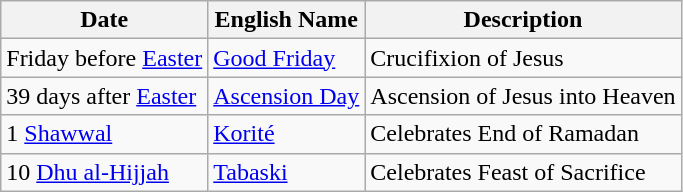<table class="wikitable">
<tr>
<th>Date</th>
<th>English Name</th>
<th>Description</th>
</tr>
<tr>
<td>Friday before <a href='#'>Easter</a></td>
<td><a href='#'>Good Friday</a></td>
<td>Crucifixion of Jesus</td>
</tr>
<tr>
<td>39 days after <a href='#'>Easter</a></td>
<td><a href='#'>Ascension Day</a></td>
<td>Ascension of Jesus into Heaven</td>
</tr>
<tr>
<td>1 <a href='#'>Shawwal</a></td>
<td><a href='#'>Korité</a></td>
<td>Celebrates End of Ramadan</td>
</tr>
<tr>
<td>10 <a href='#'>Dhu al-Hijjah</a></td>
<td><a href='#'>Tabaski</a></td>
<td>Celebrates Feast of Sacrifice</td>
</tr>
</table>
